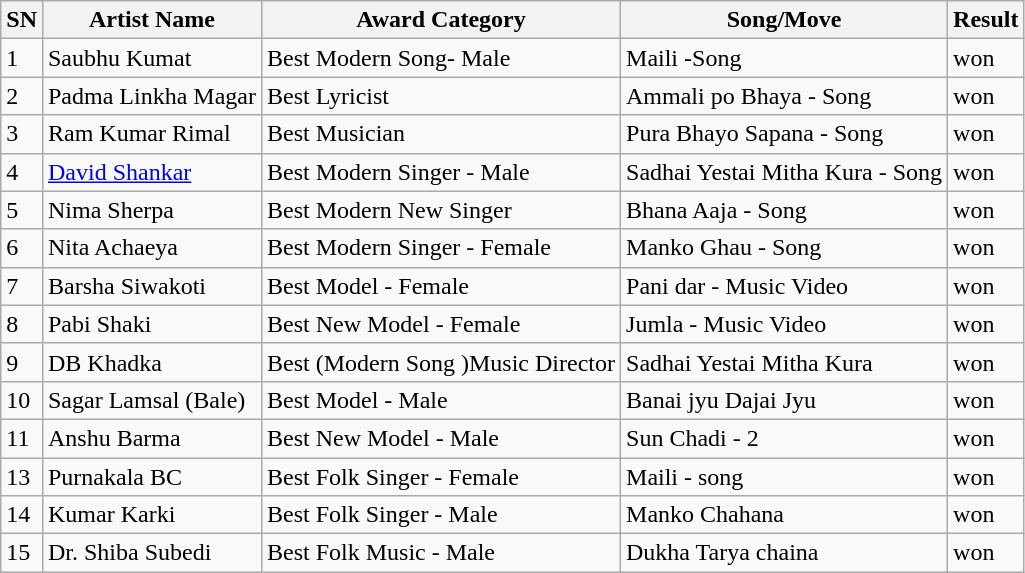<table class="wikitable sortable">
<tr>
<th>SN</th>
<th>Artist Name</th>
<th>Award Category</th>
<th>Song/Move</th>
<th>Result</th>
</tr>
<tr>
<td>1</td>
<td>Saubhu Kumat</td>
<td>Best Modern Song-  Male</td>
<td>Maili -Song</td>
<td>won</td>
</tr>
<tr>
<td>2</td>
<td>Padma Linkha Magar</td>
<td>Best  Lyricist</td>
<td>Ammali po Bhaya - Song</td>
<td>won</td>
</tr>
<tr>
<td>3</td>
<td>Ram Kumar Rimal</td>
<td>Best Musician</td>
<td>Pura Bhayo Sapana - Song</td>
<td>won</td>
</tr>
<tr>
<td>4</td>
<td><a href='#'>David Shankar</a></td>
<td>Best Modern Singer - Male</td>
<td>Sadhai Yestai Mitha Kura - Song</td>
<td>won</td>
</tr>
<tr>
<td>5</td>
<td>Nima Sherpa</td>
<td>Best Modern New Singer</td>
<td>Bhana Aaja - Song</td>
<td>won</td>
</tr>
<tr>
<td>6</td>
<td>Nita Achaeya</td>
<td>Best Modern Singer - Female</td>
<td>Manko Ghau - Song</td>
<td>won</td>
</tr>
<tr>
<td>7</td>
<td>Barsha Siwakoti</td>
<td>Best Model - Female</td>
<td>Pani dar - Music Video</td>
<td>won</td>
</tr>
<tr>
<td>8</td>
<td>Pabi Shaki</td>
<td>Best New Model - Female</td>
<td>Jumla - Music Video</td>
<td>won</td>
</tr>
<tr>
<td>9</td>
<td>DB Khadka</td>
<td>Best (Modern Song )Music Director</td>
<td>Sadhai Yestai Mitha Kura</td>
<td>won</td>
</tr>
<tr>
<td>10</td>
<td>Sagar Lamsal (Bale)</td>
<td>Best Model - Male</td>
<td>Banai jyu Dajai Jyu</td>
<td>won</td>
</tr>
<tr>
<td>11</td>
<td>Anshu Barma</td>
<td>Best New Model - Male</td>
<td>Sun Chadi - 2</td>
<td>won</td>
</tr>
<tr>
<td>13</td>
<td>Purnakala BC</td>
<td>Best Folk Singer  - Female</td>
<td>Maili - song</td>
<td>won</td>
</tr>
<tr>
<td>14</td>
<td>Kumar Karki</td>
<td>Best Folk Singer - Male</td>
<td>Manko Chahana</td>
<td>won</td>
</tr>
<tr>
<td>15</td>
<td>Dr. Shiba Subedi</td>
<td>Best Folk Music - Male</td>
<td>Dukha Tarya chaina</td>
<td>won</td>
</tr>
</table>
